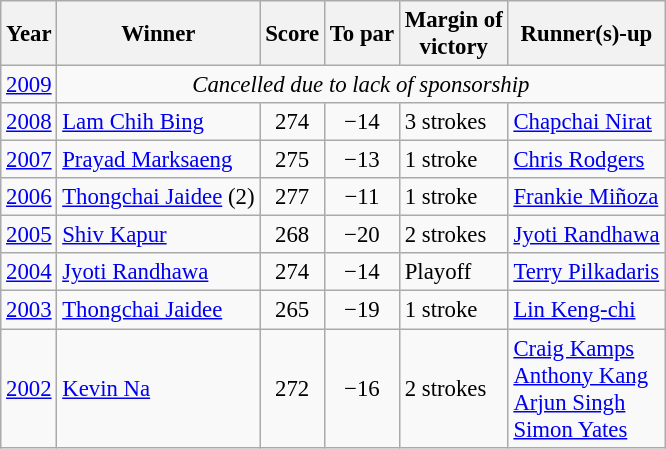<table class="wikitable" style="font-size:95%">
<tr>
<th>Year</th>
<th>Winner</th>
<th>Score</th>
<th>To par</th>
<th>Margin of<br>victory</th>
<th>Runner(s)-up</th>
</tr>
<tr>
<td><a href='#'>2009</a></td>
<td colspan=5 align=center><em>Cancelled due to lack of sponsorship</em></td>
</tr>
<tr>
<td><a href='#'>2008</a></td>
<td> <a href='#'>Lam Chih Bing</a></td>
<td align=center>274</td>
<td align=center>−14</td>
<td>3 strokes</td>
<td> <a href='#'>Chapchai Nirat</a></td>
</tr>
<tr>
<td><a href='#'>2007</a></td>
<td> <a href='#'>Prayad Marksaeng</a></td>
<td align=center>275</td>
<td align=center>−13</td>
<td>1 stroke</td>
<td> <a href='#'>Chris Rodgers</a></td>
</tr>
<tr>
<td><a href='#'>2006</a></td>
<td> <a href='#'>Thongchai Jaidee</a> (2)</td>
<td align=center>277</td>
<td align=center>−11</td>
<td>1 stroke</td>
<td> <a href='#'>Frankie Miñoza</a></td>
</tr>
<tr>
<td><a href='#'>2005</a></td>
<td> <a href='#'>Shiv Kapur</a></td>
<td align=center>268</td>
<td align=center>−20</td>
<td>2 strokes</td>
<td> <a href='#'>Jyoti Randhawa</a></td>
</tr>
<tr>
<td><a href='#'>2004</a></td>
<td> <a href='#'>Jyoti Randhawa</a></td>
<td align=center>274</td>
<td align=center>−14</td>
<td>Playoff</td>
<td> <a href='#'>Terry Pilkadaris</a></td>
</tr>
<tr>
<td><a href='#'>2003</a></td>
<td> <a href='#'>Thongchai Jaidee</a></td>
<td align=center>265</td>
<td align=center>−19</td>
<td>1 stroke</td>
<td> <a href='#'>Lin Keng-chi</a></td>
</tr>
<tr>
<td><a href='#'>2002</a></td>
<td> <a href='#'>Kevin Na</a></td>
<td align=center>272</td>
<td align=center>−16</td>
<td>2 strokes</td>
<td> <a href='#'>Craig Kamps</a><br> <a href='#'>Anthony Kang</a><br> <a href='#'>Arjun Singh</a><br> <a href='#'>Simon Yates</a></td>
</tr>
</table>
